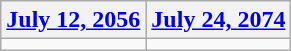<table class=wikitable>
<tr>
<th><a href='#'>July 12, 2056</a></th>
<th><a href='#'>July 24, 2074</a></th>
</tr>
<tr>
<td></td>
<td></td>
</tr>
</table>
